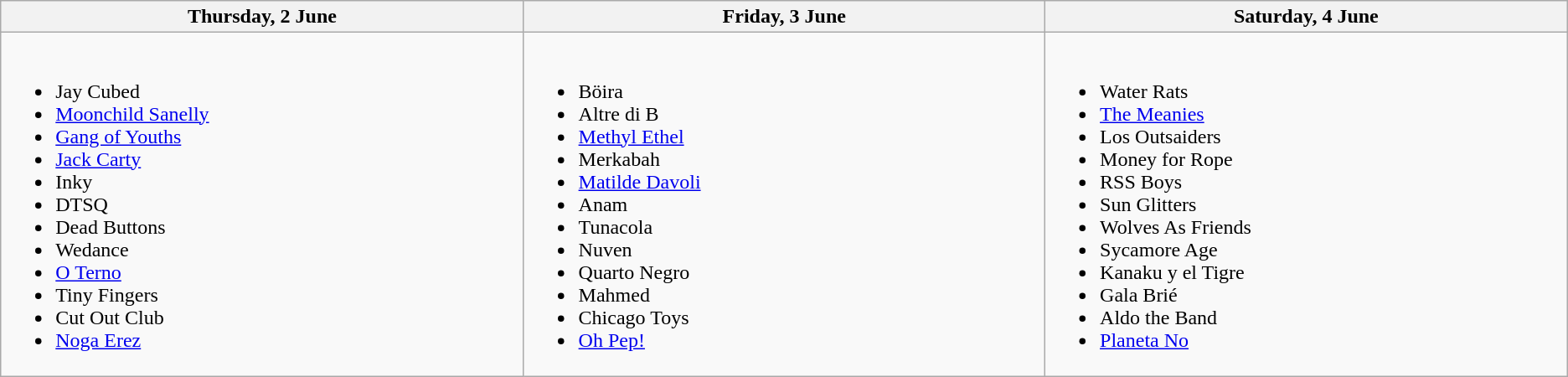<table class="wikitable">
<tr>
<th width="500">Thursday, 2 June</th>
<th width="500">Friday, 3 June</th>
<th width="500">Saturday, 4 June</th>
</tr>
<tr valign="top">
<td><br><ul><li>Jay Cubed</li><li><a href='#'>Moonchild Sanelly</a></li><li><a href='#'>Gang of Youths</a></li><li><a href='#'>Jack Carty</a></li><li>Inky</li><li>DTSQ</li><li>Dead Buttons</li><li>Wedance</li><li><a href='#'>O Terno</a></li><li>Tiny Fingers</li><li>Cut Out Club</li><li><a href='#'>Noga Erez</a></li></ul></td>
<td><br><ul><li>Böira</li><li>Altre di B</li><li><a href='#'>Methyl Ethel</a></li><li>Merkabah</li><li><a href='#'>Matilde Davoli</a></li><li>Anam</li><li>Tunacola</li><li>Nuven</li><li>Quarto Negro</li><li>Mahmed</li><li>Chicago Toys</li><li><a href='#'>Oh Pep!</a></li></ul></td>
<td><br><ul><li>Water Rats</li><li><a href='#'>The Meanies</a></li><li>Los Outsaiders</li><li>Money for Rope</li><li>RSS Boys</li><li>Sun Glitters</li><li>Wolves As Friends</li><li>Sycamore Age</li><li>Kanaku y el Tigre</li><li>Gala Brié</li><li>Aldo the Band</li><li><a href='#'>Planeta No</a></li></ul></td>
</tr>
</table>
